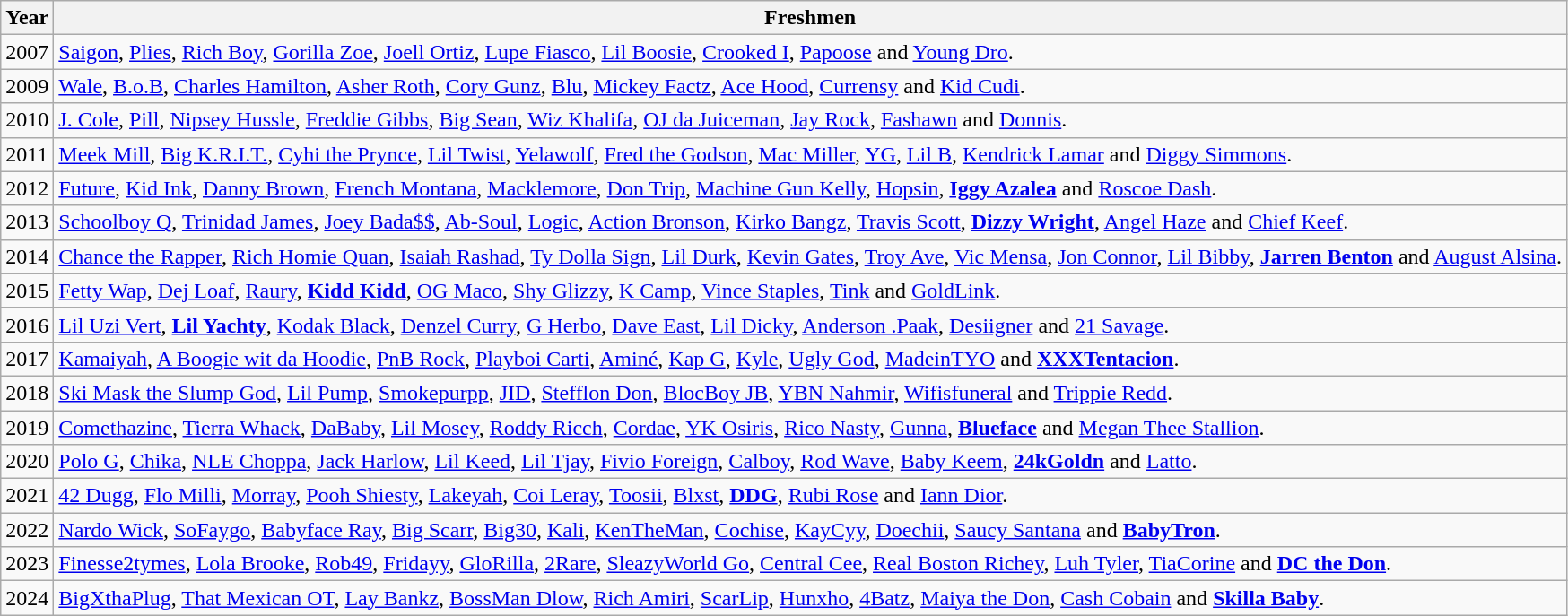<table class="sortable wikitable" style="text-align: left">
<tr>
<th>Year</th>
<th>Freshmen</th>
</tr>
<tr>
<td>2007</td>
<td><a href='#'>Saigon</a>, <a href='#'>Plies</a>, <a href='#'>Rich Boy</a>, <a href='#'>Gorilla Zoe</a>, <a href='#'>Joell Ortiz</a>, <a href='#'>Lupe Fiasco</a>, <a href='#'>Lil Boosie</a>, <a href='#'>Crooked I</a>, <a href='#'>Papoose</a> and <a href='#'>Young Dro</a>.</td>
</tr>
<tr>
<td>2009</td>
<td><a href='#'>Wale</a>, <a href='#'>B.o.B</a>, <a href='#'>Charles Hamilton</a>, <a href='#'>Asher Roth</a>, <a href='#'>Cory Gunz</a>, <a href='#'>Blu</a>, <a href='#'>Mickey Factz</a>, <a href='#'>Ace Hood</a>, <a href='#'>Currensy</a> and <a href='#'>Kid Cudi</a>.</td>
</tr>
<tr>
<td>2010</td>
<td><a href='#'>J. Cole</a>, <a href='#'>Pill</a>, <a href='#'>Nipsey Hussle</a>, <a href='#'>Freddie Gibbs</a>, <a href='#'>Big Sean</a>, <a href='#'>Wiz Khalifa</a>, <a href='#'>OJ da Juiceman</a>, <a href='#'>Jay Rock</a>, <a href='#'>Fashawn</a> and <a href='#'>Donnis</a>.</td>
</tr>
<tr>
<td>2011</td>
<td><a href='#'>Meek Mill</a>, <a href='#'>Big K.R.I.T.</a>, <a href='#'>Cyhi the Prynce</a>, <a href='#'>Lil Twist</a>, <a href='#'>Yelawolf</a>, <a href='#'>Fred the Godson</a>, <a href='#'>Mac Miller</a>, <a href='#'>YG</a>, <a href='#'>Lil B</a>, <a href='#'>Kendrick Lamar</a> and <a href='#'>Diggy Simmons</a>.</td>
</tr>
<tr>
<td>2012</td>
<td><a href='#'>Future</a>, <a href='#'>Kid Ink</a>, <a href='#'>Danny Brown</a>, <a href='#'>French Montana</a>, <a href='#'>Macklemore</a>, <a href='#'>Don Trip</a>, <a href='#'>Machine Gun Kelly</a>, <a href='#'>Hopsin</a>, <strong><a href='#'>Iggy Azalea</a></strong> and <a href='#'>Roscoe Dash</a>.</td>
</tr>
<tr>
<td>2013</td>
<td><a href='#'>Schoolboy Q</a>, <a href='#'>Trinidad James</a>, <a href='#'>Joey Bada$$</a>, <a href='#'>Ab-Soul</a>, <a href='#'>Logic</a>, <a href='#'>Action Bronson</a>, <a href='#'>Kirko Bangz</a>, <a href='#'>Travis Scott</a>, <strong><a href='#'>Dizzy Wright</a></strong>, <a href='#'>Angel Haze</a> and <a href='#'>Chief Keef</a>.</td>
</tr>
<tr>
<td>2014</td>
<td><a href='#'>Chance the Rapper</a>, <a href='#'>Rich Homie Quan</a>, <a href='#'>Isaiah Rashad</a>, <a href='#'>Ty Dolla Sign</a>, <a href='#'>Lil Durk</a>, <a href='#'>Kevin Gates</a>, <a href='#'>Troy Ave</a>, <a href='#'>Vic Mensa</a>, <a href='#'>Jon Connor</a>, <a href='#'>Lil Bibby</a>, <strong><a href='#'>Jarren Benton</a></strong> and <a href='#'>August Alsina</a>.</td>
</tr>
<tr>
<td>2015</td>
<td><a href='#'>Fetty Wap</a>, <a href='#'>Dej Loaf</a>, <a href='#'>Raury</a>, <strong><a href='#'>Kidd Kidd</a></strong>, <a href='#'>OG Maco</a>, <a href='#'>Shy Glizzy</a>, <a href='#'>K Camp</a>, <a href='#'>Vince Staples</a>, <a href='#'>Tink</a> and <a href='#'>GoldLink</a>.</td>
</tr>
<tr>
<td>2016</td>
<td><a href='#'>Lil Uzi Vert</a>, <strong><a href='#'>Lil Yachty</a></strong>, <a href='#'>Kodak Black</a>, <a href='#'>Denzel Curry</a>, <a href='#'>G Herbo</a>, <a href='#'>Dave East</a>, <a href='#'>Lil Dicky</a>, <a href='#'>Anderson .Paak</a>, <a href='#'>Desiigner</a> and <a href='#'>21 Savage</a>.</td>
</tr>
<tr>
<td>2017</td>
<td><a href='#'>Kamaiyah</a>, <a href='#'>A Boogie wit da Hoodie</a>, <a href='#'>PnB Rock</a>, <a href='#'>Playboi Carti</a>, <a href='#'>Aminé</a>, <a href='#'>Kap G</a>, <a href='#'>Kyle</a>, <a href='#'>Ugly God</a>, <a href='#'>MadeinTYO</a> and <strong><a href='#'>XXXTentacion</a></strong>.</td>
</tr>
<tr>
<td>2018</td>
<td><a href='#'>Ski Mask the Slump God</a>, <a href='#'>Lil Pump</a>, <a href='#'>Smokepurpp</a>, <a href='#'>JID</a>, <a href='#'>Stefflon Don</a>, <a href='#'>BlocBoy JB</a>, <a href='#'>YBN Nahmir</a>, <a href='#'>Wifisfuneral</a> and <a href='#'>Trippie Redd</a>.</td>
</tr>
<tr>
<td>2019</td>
<td><a href='#'>Comethazine</a>, <a href='#'>Tierra Whack</a>, <a href='#'>DaBaby</a>, <a href='#'>Lil Mosey</a>, <a href='#'>Roddy Ricch</a>, <a href='#'>Cordae</a>, <a href='#'>YK Osiris</a>, <a href='#'>Rico Nasty</a>, <a href='#'>Gunna</a>, <strong><a href='#'>Blueface</a></strong> and <a href='#'>Megan Thee Stallion</a>.</td>
</tr>
<tr>
<td>2020</td>
<td><a href='#'>Polo G</a>, <a href='#'>Chika</a>, <a href='#'>NLE Choppa</a>, <a href='#'>Jack Harlow</a>, <a href='#'>Lil Keed</a>, <a href='#'>Lil Tjay</a>, <a href='#'>Fivio Foreign</a>, <a href='#'>Calboy</a>, <a href='#'>Rod Wave</a>, <a href='#'>Baby Keem</a>, <strong><a href='#'>24kGoldn</a></strong> and <a href='#'>Latto</a>.</td>
</tr>
<tr>
<td>2021</td>
<td><a href='#'>42 Dugg</a>, <a href='#'>Flo Milli</a>, <a href='#'>Morray</a>, <a href='#'>Pooh Shiesty</a>, <a href='#'>Lakeyah</a>, <a href='#'>Coi Leray</a>, <a href='#'>Toosii</a>, <a href='#'>Blxst</a>, <strong><a href='#'>DDG</a></strong>, <a href='#'>Rubi Rose</a> and <a href='#'>Iann Dior</a>.</td>
</tr>
<tr>
<td>2022</td>
<td><a href='#'>Nardo Wick</a>, <a href='#'>SoFaygo</a>, <a href='#'>Babyface Ray</a>, <a href='#'>Big Scarr</a>, <a href='#'>Big30</a>, <a href='#'>Kali</a>, <a href='#'>KenTheMan</a>, <a href='#'>Cochise</a>, <a href='#'>KayCyy</a>, <a href='#'>Doechii</a>, <a href='#'>Saucy Santana</a> and <strong><a href='#'>BabyTron</a></strong>.</td>
</tr>
<tr>
<td>2023</td>
<td><a href='#'>Finesse2tymes</a>, <a href='#'>Lola Brooke</a>, <a href='#'>Rob49</a>, <a href='#'>Fridayy</a>, <a href='#'>GloRilla</a>, <a href='#'>2Rare</a>, <a href='#'>SleazyWorld Go</a>, <a href='#'>Central Cee</a>, <a href='#'>Real Boston Richey</a>, <a href='#'>Luh Tyler</a>, <a href='#'>TiaCorine</a> and <strong><a href='#'>DC the Don</a></strong>.</td>
</tr>
<tr>
<td>2024</td>
<td><a href='#'>BigXthaPlug</a>, <a href='#'>That Mexican OT</a>, <a href='#'>Lay Bankz</a>, <a href='#'>BossMan Dlow</a>, <a href='#'>Rich Amiri</a>, <a href='#'>ScarLip</a>, <a href='#'>Hunxho</a>, <a href='#'>4Batz</a>, <a href='#'>Maiya the Don</a>, <a href='#'>Cash Cobain</a> and <strong><a href='#'>Skilla Baby</a></strong>.</td>
</tr>
</table>
